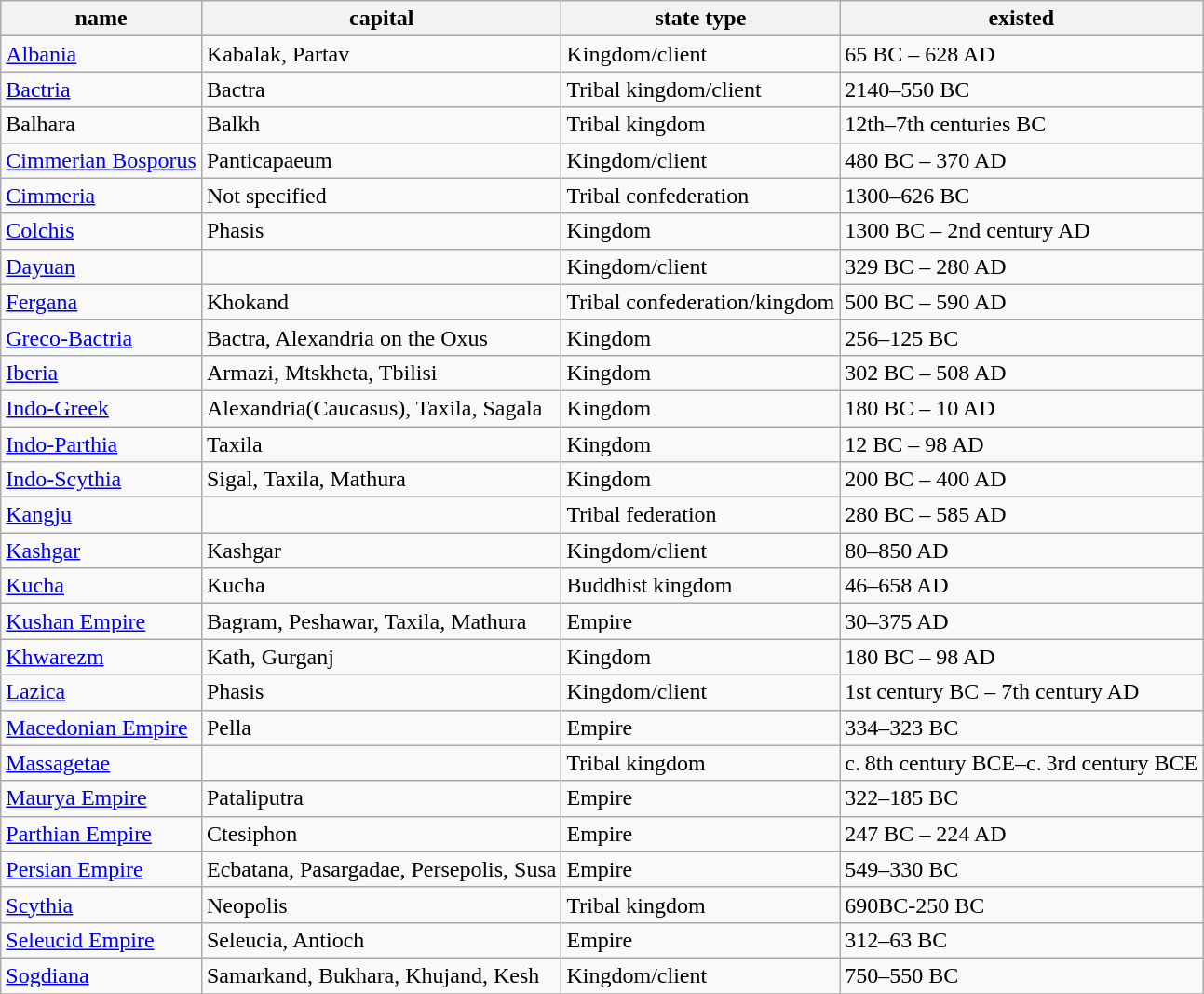<table class="wikitable sortable" border="1">
<tr>
<th>name</th>
<th>capital</th>
<th>state type</th>
<th>existed</th>
</tr>
<tr>
<td><a href='#'>Albania</a></td>
<td>Kabalak, Partav</td>
<td>Kingdom/client</td>
<td>65 BC – 628 AD</td>
</tr>
<tr>
<td><a href='#'>Bactria</a></td>
<td>Bactra</td>
<td>Tribal kingdom/client</td>
<td>2140–550 BC</td>
</tr>
<tr>
<td>Balhara</td>
<td>Balkh</td>
<td>Tribal kingdom</td>
<td>12th–7th centuries BC</td>
</tr>
<tr>
<td><a href='#'>Cimmerian Bosporus</a></td>
<td>Panticapaeum</td>
<td>Kingdom/client</td>
<td>480 BC – 370 AD</td>
</tr>
<tr>
<td><a href='#'>Cimmeria</a></td>
<td>Not specified</td>
<td>Tribal confederation</td>
<td>1300–626 BC</td>
</tr>
<tr>
<td><a href='#'>Colchis</a></td>
<td>Phasis</td>
<td>Kingdom</td>
<td>1300 BC – 2nd century AD</td>
</tr>
<tr>
<td><a href='#'>Dayuan</a></td>
<td></td>
<td>Kingdom/client</td>
<td>329 BC – 280 AD</td>
</tr>
<tr>
<td><a href='#'>Fergana</a></td>
<td>Khokand</td>
<td>Tribal confederation/kingdom</td>
<td>500 BC – 590 AD</td>
</tr>
<tr>
<td><a href='#'>Greco-Bactria</a></td>
<td>Bactra, Alexandria on the Oxus</td>
<td>Kingdom</td>
<td>256–125 BC</td>
</tr>
<tr>
<td><a href='#'>Iberia</a></td>
<td>Armazi, Mtskheta, Tbilisi</td>
<td>Kingdom</td>
<td>302 BC – 508 AD</td>
</tr>
<tr>
<td><a href='#'>Indo-Greek</a></td>
<td>Alexandria(Caucasus), Taxila, Sagala</td>
<td>Kingdom</td>
<td>180 BC – 10 AD</td>
</tr>
<tr>
<td><a href='#'>Indo-Parthia</a></td>
<td>Taxila</td>
<td>Kingdom</td>
<td>12 BC – 98 AD</td>
</tr>
<tr>
<td><a href='#'>Indo-Scythia</a></td>
<td>Sigal, Taxila, Mathura</td>
<td>Kingdom</td>
<td>200 BC – 400 AD</td>
</tr>
<tr>
<td><a href='#'>Kangju</a></td>
<td></td>
<td>Tribal federation</td>
<td>280 BC – 585 AD</td>
</tr>
<tr>
<td><a href='#'>Kashgar</a></td>
<td>Kashgar</td>
<td>Kingdom/client</td>
<td>80–850 AD</td>
</tr>
<tr>
<td><a href='#'>Kucha</a></td>
<td>Kucha</td>
<td>Buddhist kingdom</td>
<td>46–658 AD</td>
</tr>
<tr>
<td><a href='#'>Kushan Empire</a></td>
<td>Bagram, Peshawar, Taxila, Mathura</td>
<td>Empire</td>
<td>30–375 AD</td>
</tr>
<tr>
<td><a href='#'>Khwarezm</a></td>
<td>Kath, Gurganj</td>
<td>Kingdom</td>
<td>180 BC – 98 AD</td>
</tr>
<tr>
<td><a href='#'>Lazica</a></td>
<td>Phasis</td>
<td>Kingdom/client</td>
<td>1st century BC – 7th century AD</td>
</tr>
<tr>
<td><a href='#'>Macedonian Empire</a></td>
<td>Pella</td>
<td>Empire</td>
<td>334–323 BC</td>
</tr>
<tr>
<td><a href='#'>Massagetae</a></td>
<td></td>
<td>Tribal kingdom</td>
<td>c. 8th century BCE–c. 3rd century BCE</td>
</tr>
<tr>
<td><a href='#'>Maurya Empire</a></td>
<td>Pataliputra</td>
<td>Empire</td>
<td>322–185 BC</td>
</tr>
<tr>
<td><a href='#'>Parthian Empire</a></td>
<td>Ctesiphon</td>
<td>Empire</td>
<td>247 BC – 224 AD</td>
</tr>
<tr>
<td><a href='#'>Persian Empire</a></td>
<td>Ecbatana, Pasargadae, Persepolis, Susa</td>
<td>Empire</td>
<td>549–330 BC</td>
</tr>
<tr>
<td><a href='#'>Scythia</a></td>
<td>Neopolis</td>
<td>Tribal kingdom</td>
<td>690BC-250 BC</td>
</tr>
<tr>
<td><a href='#'>Seleucid Empire</a></td>
<td>Seleucia, Antioch</td>
<td>Empire</td>
<td>312–63 BC</td>
</tr>
<tr>
<td><a href='#'>Sogdiana</a></td>
<td>Samarkand, Bukhara, Khujand, Kesh</td>
<td>Kingdom/client</td>
<td>750–550 BC</td>
</tr>
<tr>
</tr>
</table>
